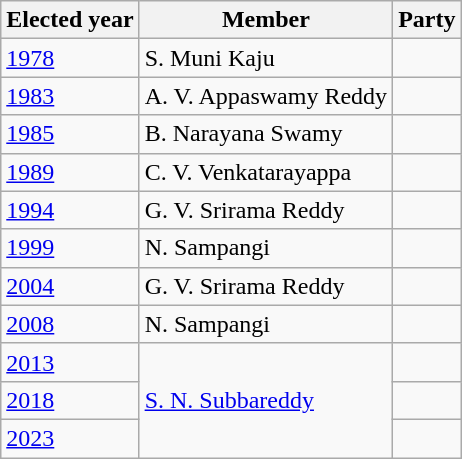<table class="wikitable sortable">
<tr>
<th>Elected year</th>
<th>Member</th>
<th colspan=2>Party</th>
</tr>
<tr>
<td><a href='#'>1978</a></td>
<td>S. Muni Kaju</td>
<td></td>
</tr>
<tr>
<td><a href='#'>1983</a></td>
<td>A. V. Appaswamy Reddy</td>
<td></td>
</tr>
<tr>
<td><a href='#'>1985</a></td>
<td>B. Narayana Swamy</td>
<td></td>
</tr>
<tr>
<td><a href='#'>1989</a></td>
<td>C. V. Venkatarayappa</td>
</tr>
<tr>
<td><a href='#'>1994</a></td>
<td>G. V. Srirama Reddy</td>
<td></td>
</tr>
<tr>
<td><a href='#'>1999</a></td>
<td>N. Sampangi</td>
<td></td>
</tr>
<tr>
<td><a href='#'>2004</a></td>
<td>G. V. Srirama Reddy</td>
<td></td>
</tr>
<tr>
<td><a href='#'>2008</a></td>
<td>N. Sampangi</td>
<td></td>
</tr>
<tr>
<td><a href='#'>2013</a></td>
<td rowspan=3><a href='#'>S. N. Subbareddy</a></td>
<td></td>
</tr>
<tr>
<td><a href='#'>2018</a></td>
<td></td>
</tr>
<tr>
<td><a href='#'>2023</a></td>
</tr>
</table>
